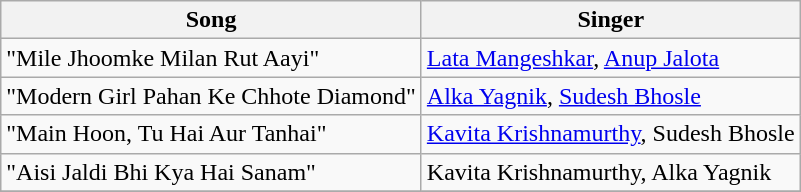<table class="wikitable">
<tr>
<th>Song</th>
<th>Singer</th>
</tr>
<tr>
<td>"Mile Jhoomke Milan Rut Aayi"</td>
<td><a href='#'>Lata Mangeshkar</a>, <a href='#'>Anup Jalota</a></td>
</tr>
<tr>
<td>"Modern Girl Pahan Ke Chhote Diamond"</td>
<td><a href='#'>Alka Yagnik</a>, <a href='#'>Sudesh Bhosle</a></td>
</tr>
<tr>
<td>"Main Hoon, Tu Hai Aur Tanhai"</td>
<td><a href='#'>Kavita Krishnamurthy</a>, Sudesh Bhosle</td>
</tr>
<tr>
<td>"Aisi Jaldi Bhi Kya Hai Sanam"</td>
<td>Kavita Krishnamurthy, Alka Yagnik</td>
</tr>
<tr>
</tr>
</table>
